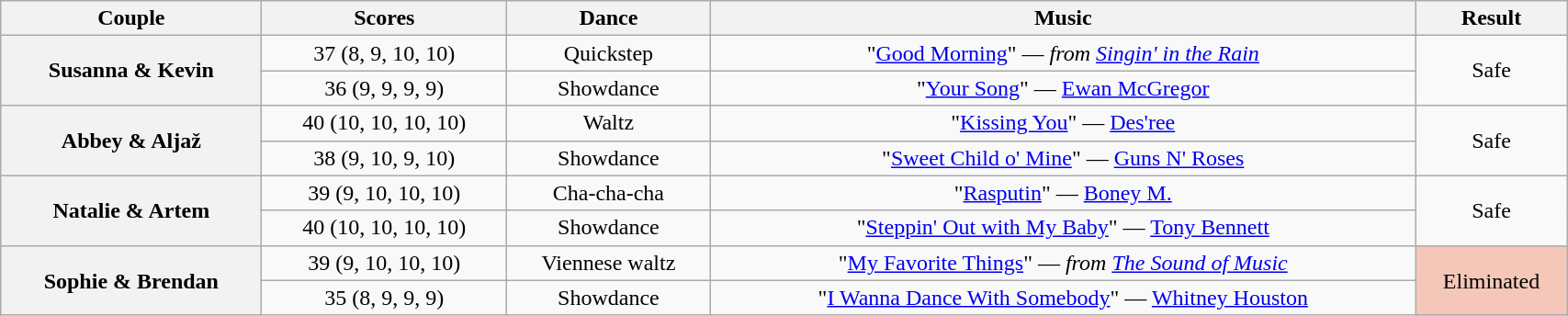<table class="wikitable sortable" style="text-align:center; width:90%">
<tr>
<th scope="col">Couple</th>
<th scope="col">Scores</th>
<th scope="col" class="unsortable">Dance</th>
<th scope="col" class="unsortable">Music</th>
<th scope="col" class="unsortable">Result</th>
</tr>
<tr>
<th scope="row" rowspan=2>Susanna & Kevin</th>
<td>37 (8, 9, 10, 10)</td>
<td>Quickstep</td>
<td>"<a href='#'>Good Morning</a>" — <em>from <a href='#'>Singin' in the Rain</a></em></td>
<td rowspan=2>Safe</td>
</tr>
<tr>
<td>36 (9, 9, 9, 9)</td>
<td>Showdance</td>
<td>"<a href='#'>Your Song</a>" — <a href='#'>Ewan McGregor</a></td>
</tr>
<tr>
<th scope="row" rowspan=2>Abbey & Aljaž</th>
<td>40 (10, 10, 10, 10)</td>
<td>Waltz</td>
<td>"<a href='#'>Kissing You</a>" — <a href='#'>Des'ree</a></td>
<td rowspan=2>Safe</td>
</tr>
<tr>
<td>38 (9, 10, 9, 10)</td>
<td>Showdance</td>
<td>"<a href='#'>Sweet Child o' Mine</a>" — <a href='#'>Guns N' Roses</a></td>
</tr>
<tr>
<th scope="row" rowspan=2>Natalie & Artem</th>
<td>39 (9, 10, 10, 10)</td>
<td>Cha-cha-cha</td>
<td>"<a href='#'>Rasputin</a>" — <a href='#'>Boney M.</a></td>
<td rowspan=2>Safe</td>
</tr>
<tr>
<td>40 (10, 10, 10, 10)</td>
<td>Showdance</td>
<td>"<a href='#'>Steppin' Out with My Baby</a>" — <a href='#'>Tony Bennett</a></td>
</tr>
<tr>
<th scope="row" rowspan=2>Sophie & Brendan</th>
<td>39 (9, 10, 10, 10)</td>
<td>Viennese waltz</td>
<td>"<a href='#'>My Favorite Things</a>" — <em>from <a href='#'>The Sound of Music</a></em></td>
<td rowspan=2 bgcolor="f4c7b8">Eliminated</td>
</tr>
<tr>
<td>35 (8, 9, 9, 9)</td>
<td>Showdance</td>
<td>"<a href='#'>I Wanna Dance With Somebody</a>" — <a href='#'>Whitney Houston</a></td>
</tr>
</table>
